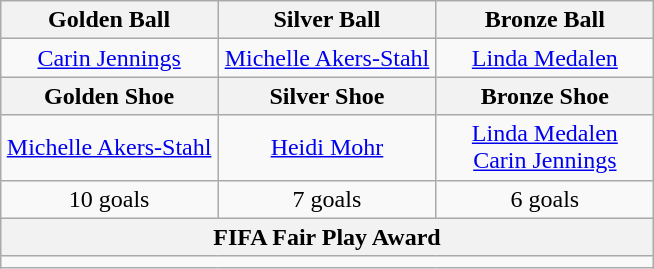<table class="wikitable" style="margin:auto; text-align:center;">
<tr>
<th style="width:33%">Golden Ball</th>
<th style="width:33%">Silver Ball</th>
<th style="width:33%">Bronze Ball</th>
</tr>
<tr>
<td> <a href='#'>Carin Jennings</a></td>
<td> <a href='#'>Michelle Akers-Stahl</a></td>
<td> <a href='#'>Linda Medalen</a></td>
</tr>
<tr>
<th>Golden Shoe</th>
<th>Silver Shoe</th>
<th>Bronze Shoe</th>
</tr>
<tr>
<td> <a href='#'>Michelle Akers-Stahl</a></td>
<td> <a href='#'>Heidi Mohr</a></td>
<td> <a href='#'>Linda Medalen</a><br> <a href='#'>Carin Jennings</a></td>
</tr>
<tr>
<td>10 goals</td>
<td>7 goals</td>
<td>6 goals</td>
</tr>
<tr>
<th colspan="3">FIFA Fair Play Award</th>
</tr>
<tr>
<td colspan="3"></td>
</tr>
</table>
